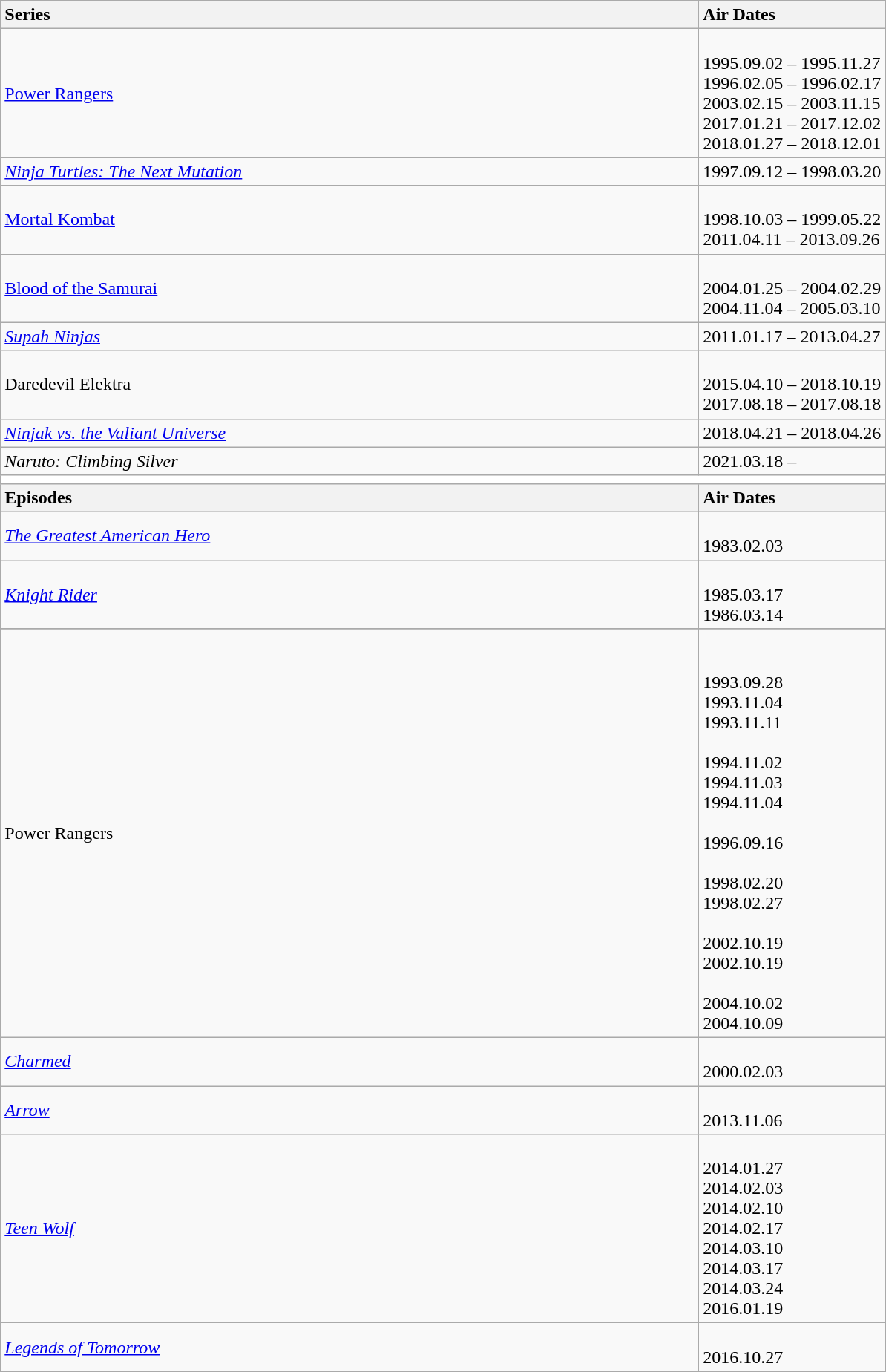<table class="wikitable" border="1">
<tr>
<th width="620" style="text-align:left;">Series</th>
<th width="160" style="text-align:left;">Air Dates</th>
</tr>
<tr>
<td><a href='#'>Power Rangers</a><br></td>
<td><br>1995.09.02 –  1995.11.27<br>1996.02.05 –  1996.02.17<br>2003.02.15 – 2003.11.15<br>2017.01.21 – 2017.12.02<br>2018.01.27 – 2018.12.01</td>
</tr>
<tr>
<td><em><a href='#'>Ninja Turtles: The Next Mutation</a></em></td>
<td>1997.09.12 – 1998.03.20</td>
</tr>
<tr>
<td><a href='#'>Mortal Kombat</a><br></td>
<td><br>1998.10.03 – 1999.05.22<br>2011.04.11 – 2013.09.26</td>
</tr>
<tr>
<td><a href='#'>Blood of the Samurai</a><br></td>
<td><br>2004.01.25 – 2004.02.29<br>2004.11.04 – 2005.03.10</td>
</tr>
<tr>
<td><em><a href='#'>Supah Ninjas</a></em></td>
<td>2011.01.17 – 2013.04.27</td>
</tr>
<tr>
<td>Daredevil  Elektra<br></td>
<td><br>2015.04.10 – 2018.10.19<br>2017.08.18 – 2017.08.18</td>
</tr>
<tr>
<td><em><a href='#'>Ninjak vs. the Valiant Universe</a></em> </td>
<td>2018.04.21 – 2018.04.26</td>
</tr>
<tr>
<td><em>Naruto: Climbing Silver</em> </td>
<td>2021.03.18 –</td>
</tr>
<tr>
<td style="background: white" colspan="3"></td>
</tr>
<tr>
<th width="620" style="text-align:left;">Episodes</th>
<th width="160" style="text-align:left;">Air Dates</th>
</tr>
<tr>
<td><em><a href='#'>The Greatest American Hero</a></em><br></td>
<td><br>1983.02.03</td>
</tr>
<tr>
<td><em><a href='#'>Knight Rider</a></em><br></td>
<td><br> 1985.03.17<br>1986.03.14</td>
</tr>
<tr>
</tr>
<tr>
<td>Power Rangers<br></td>
<td><br><br>1993.09.28<br>1993.11.04<br>1993.11.11<br><br>1994.11.02<br>1994.11.03<br>1994.11.04<br><br>1996.09.16<br><br>1998.02.20<br>1998.02.27<br><br>2002.10.19<br>2002.10.19<br><br>2004.10.02<br>2004.10.09</td>
</tr>
<tr>
<td><em><a href='#'>Charmed</a></em><br></td>
<td><br>2000.02.03</td>
</tr>
<tr>
<td><em><a href='#'>Arrow</a></em><br></td>
<td><br>2013.11.06</td>
</tr>
<tr>
<td><em><a href='#'>Teen Wolf</a></em><br></td>
<td><br>2014.01.27<br>2014.02.03<br>2014.02.10<br>2014.02.17<br>2014.03.10<br>2014.03.17<br>2014.03.24<br>2016.01.19</td>
</tr>
<tr>
<td><em><a href='#'>Legends of Tomorrow</a></em><br></td>
<td><br>2016.10.27</td>
</tr>
</table>
